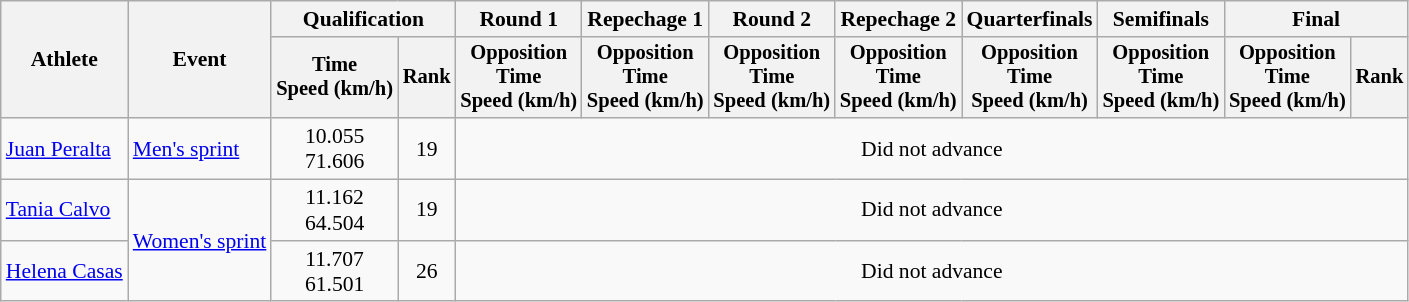<table class="wikitable" style="font-size:90%">
<tr>
<th rowspan=2>Athlete</th>
<th rowspan=2>Event</th>
<th colspan=2>Qualification</th>
<th>Round 1</th>
<th>Repechage 1</th>
<th>Round 2</th>
<th>Repechage 2</th>
<th>Quarterfinals</th>
<th>Semifinals</th>
<th colspan=2>Final</th>
</tr>
<tr style="font-size:95%">
<th>Time<br>Speed (km/h)</th>
<th>Rank</th>
<th>Opposition<br>Time<br>Speed (km/h)</th>
<th>Opposition<br>Time<br>Speed (km/h)</th>
<th>Opposition<br>Time<br>Speed (km/h)</th>
<th>Opposition<br>Time<br>Speed (km/h)</th>
<th>Opposition<br>Time<br>Speed (km/h)</th>
<th>Opposition<br>Time<br>Speed (km/h)</th>
<th>Opposition<br>Time<br>Speed (km/h)</th>
<th>Rank</th>
</tr>
<tr align=center>
<td align=left><a href='#'>Juan Peralta</a></td>
<td align=left><a href='#'>Men's sprint</a></td>
<td>10.055<br>71.606</td>
<td>19</td>
<td colspan=8>Did not advance</td>
</tr>
<tr align=center>
<td align=left><a href='#'>Tania Calvo</a></td>
<td style="text-align:left;" rowspan="2"><a href='#'>Women's sprint</a></td>
<td>11.162<br>64.504</td>
<td>19</td>
<td colspan=8>Did not advance</td>
</tr>
<tr align=center>
<td align=left><a href='#'>Helena Casas</a></td>
<td>11.707<br>61.501</td>
<td>26</td>
<td colspan=8>Did not advance</td>
</tr>
</table>
